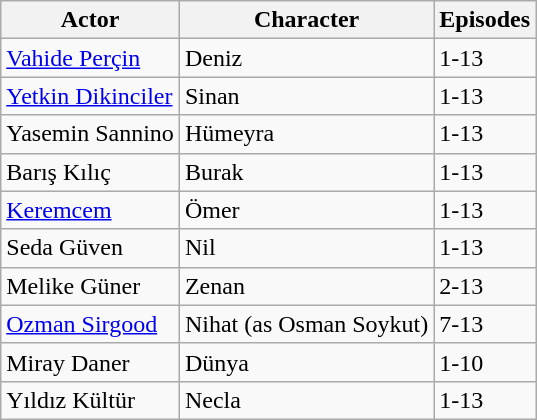<table class="wikitable">
<tr>
<th>Actor</th>
<th>Character</th>
<th>Episodes</th>
</tr>
<tr>
<td><a href='#'>Vahide Perçin</a></td>
<td>Deniz</td>
<td>1-13</td>
</tr>
<tr>
<td><a href='#'>Yetkin Dikinciler</a></td>
<td>Sinan</td>
<td>1-13</td>
</tr>
<tr>
<td>Yasemin Sannino</td>
<td>Hümeyra</td>
<td>1-13</td>
</tr>
<tr>
<td>Barış Kılıç</td>
<td>Burak</td>
<td>1-13</td>
</tr>
<tr>
<td><a href='#'>Keremcem</a></td>
<td>Ömer</td>
<td>1-13</td>
</tr>
<tr>
<td>Seda Güven</td>
<td>Nil</td>
<td>1-13</td>
</tr>
<tr>
<td>Melike Güner</td>
<td>Zenan</td>
<td>2-13</td>
</tr>
<tr>
<td><a href='#'>Ozman Sirgood</a></td>
<td>Nihat (as Osman Soykut)</td>
<td>7-13</td>
</tr>
<tr>
<td>Miray Daner</td>
<td>Dünya</td>
<td>1-10</td>
</tr>
<tr>
<td>Yıldız Kültür</td>
<td>Necla</td>
<td>1-13</td>
</tr>
</table>
